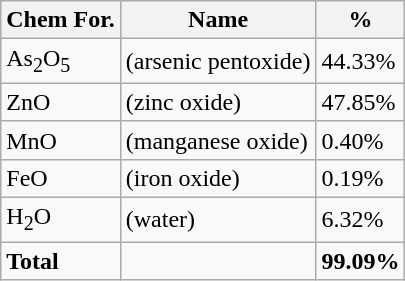<table class="wikitable">
<tr>
<th>Chem For.</th>
<th>Name</th>
<th>%</th>
</tr>
<tr>
<td>As<sub>2</sub>O<sub>5</sub></td>
<td>(arsenic pentoxide)</td>
<td>44.33%</td>
</tr>
<tr>
<td>ZnO</td>
<td>(zinc oxide)</td>
<td>47.85%</td>
</tr>
<tr>
<td>MnO</td>
<td>(manganese oxide)</td>
<td>0.40%</td>
</tr>
<tr>
<td>FeO</td>
<td>(iron oxide)</td>
<td>0.19%</td>
</tr>
<tr>
<td>H<sub>2</sub>O</td>
<td>(water)</td>
<td>6.32%</td>
</tr>
<tr>
<td><strong>Total</strong></td>
<td></td>
<td><strong>99.09%</strong></td>
</tr>
</table>
